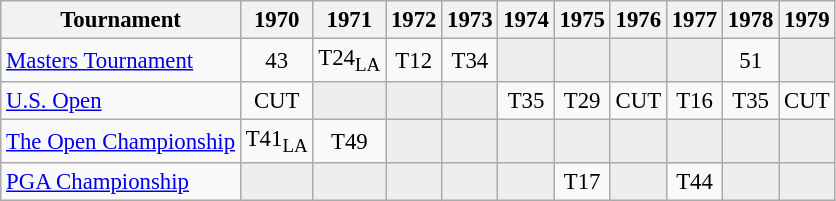<table class="wikitable" style="font-size:95%;text-align:center;">
<tr>
<th>Tournament</th>
<th>1970</th>
<th>1971</th>
<th>1972</th>
<th>1973</th>
<th>1974</th>
<th>1975</th>
<th>1976</th>
<th>1977</th>
<th>1978</th>
<th>1979</th>
</tr>
<tr>
<td align=left><a href='#'>Masters Tournament</a></td>
<td>43</td>
<td>T24<sub>LA</sub></td>
<td>T12</td>
<td>T34</td>
<td style="background:#eeeeee;"></td>
<td style="background:#eeeeee;"></td>
<td style="background:#eeeeee;"></td>
<td style="background:#eeeeee;"></td>
<td>51</td>
<td style="background:#eeeeee;"></td>
</tr>
<tr>
<td align=left><a href='#'>U.S. Open</a></td>
<td>CUT</td>
<td style="background:#eeeeee;"></td>
<td style="background:#eeeeee;"></td>
<td style="background:#eeeeee;"></td>
<td>T35</td>
<td>T29</td>
<td>CUT</td>
<td>T16</td>
<td>T35</td>
<td>CUT</td>
</tr>
<tr>
<td align=left><a href='#'>The Open Championship</a></td>
<td>T41<sub>LA</sub></td>
<td>T49</td>
<td style="background:#eeeeee;"></td>
<td style="background:#eeeeee;"></td>
<td style="background:#eeeeee;"></td>
<td style="background:#eeeeee;"></td>
<td style="background:#eeeeee;"></td>
<td style="background:#eeeeee;"></td>
<td style="background:#eeeeee;"></td>
<td style="background:#eeeeee;"></td>
</tr>
<tr>
<td align=left><a href='#'>PGA Championship</a></td>
<td style="background:#eeeeee;"></td>
<td style="background:#eeeeee;"></td>
<td style="background:#eeeeee;"></td>
<td style="background:#eeeeee;"></td>
<td style="background:#eeeeee;"></td>
<td>T17</td>
<td style="background:#eeeeee;"></td>
<td>T44</td>
<td style="background:#eeeeee;"></td>
<td style="background:#eeeeee;"></td>
</tr>
</table>
